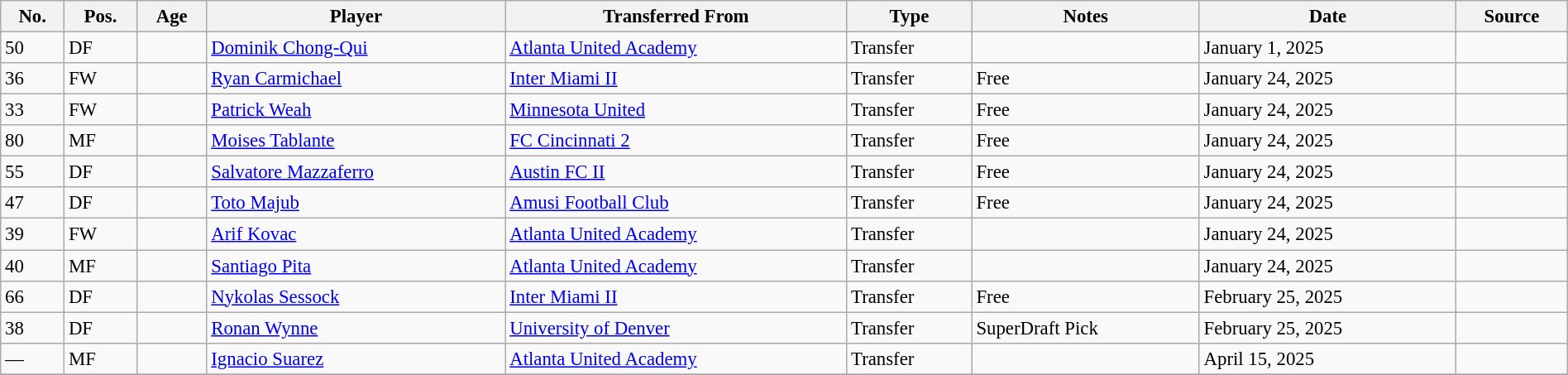<table class="wikitable sortable" style="width:100%; text-align:center; font-size:95%; text-align:left;">
<tr>
<th>No.</th>
<th>Pos.</th>
<th>Age</th>
<th>Player</th>
<th>Transferred From</th>
<th>Type</th>
<th>Notes</th>
<th>Date</th>
<th>Source</th>
</tr>
<tr>
<td>50</td>
<td>DF</td>
<td></td>
<td> <a href='#'>Dominik Chong-Qui</a></td>
<td> <a href='#'>Atlanta United Academy</a></td>
<td>Transfer</td>
<td></td>
<td>January 1, 2025</td>
<td></td>
</tr>
<tr>
<td>36</td>
<td>FW</td>
<td></td>
<td> <a href='#'>Ryan Carmichael</a></td>
<td> <a href='#'>Inter Miami II</a></td>
<td>Transfer</td>
<td>Free</td>
<td>January 24, 2025</td>
<td></td>
</tr>
<tr>
<td>33</td>
<td>FW</td>
<td></td>
<td> <a href='#'>Patrick Weah</a></td>
<td> <a href='#'>Minnesota United</a></td>
<td>Transfer</td>
<td>Free</td>
<td>January 24, 2025</td>
<td></td>
</tr>
<tr>
<td>80</td>
<td>MF</td>
<td></td>
<td> <a href='#'>Moises Tablante</a></td>
<td> <a href='#'>FC Cincinnati 2</a></td>
<td>Transfer</td>
<td>Free</td>
<td>January 24, 2025</td>
<td></td>
</tr>
<tr>
<td>55</td>
<td>DF</td>
<td></td>
<td> <a href='#'>Salvatore Mazzaferro</a></td>
<td> <a href='#'>Austin FC II</a></td>
<td>Transfer</td>
<td>Free</td>
<td>January 24, 2025</td>
<td></td>
</tr>
<tr>
<td>47</td>
<td>DF</td>
<td></td>
<td> <a href='#'>Toto Majub</a></td>
<td> <a href='#'>Amusi Football Club</a></td>
<td>Transfer</td>
<td>Free</td>
<td>January 24, 2025</td>
<td></td>
</tr>
<tr>
<td>39</td>
<td>FW</td>
<td></td>
<td> <a href='#'>Arif Kovac</a></td>
<td> <a href='#'>Atlanta United Academy</a></td>
<td>Transfer</td>
<td></td>
<td>January 24, 2025</td>
<td></td>
</tr>
<tr>
<td>40</td>
<td>MF</td>
<td></td>
<td> <a href='#'>Santiago Pita</a></td>
<td> <a href='#'>Atlanta United Academy</a></td>
<td>Transfer</td>
<td></td>
<td>January 24, 2025</td>
<td></td>
</tr>
<tr>
<td>66</td>
<td>DF</td>
<td></td>
<td> <a href='#'>Nykolas Sessock</a></td>
<td> <a href='#'>Inter Miami II</a></td>
<td>Transfer</td>
<td>Free</td>
<td>February 25, 2025</td>
<td></td>
</tr>
<tr>
<td>38</td>
<td>DF</td>
<td></td>
<td> <a href='#'>Ronan Wynne</a></td>
<td> <a href='#'>University of Denver</a></td>
<td>Transfer</td>
<td>SuperDraft Pick</td>
<td>February 25, 2025</td>
<td></td>
</tr>
<tr>
<td>—</td>
<td>MF</td>
<td></td>
<td> <a href='#'>Ignacio Suarez</a></td>
<td> <a href='#'>Atlanta United Academy</a></td>
<td>Transfer</td>
<td></td>
<td>April 15, 2025</td>
<td></td>
</tr>
<tr>
</tr>
</table>
